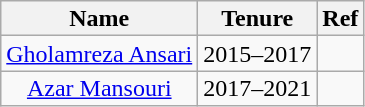<table class="wikitable" style="text-align:center; font-size:100%; line-height:16px;">
<tr>
<th>Name</th>
<th>Tenure</th>
<th>Ref</th>
</tr>
<tr>
<td><a href='#'>Gholamreza Ansari</a></td>
<td>2015–2017</td>
<td></td>
</tr>
<tr>
<td><a href='#'>Azar Mansouri</a></td>
<td>2017–2021</td>
<td></td>
</tr>
</table>
